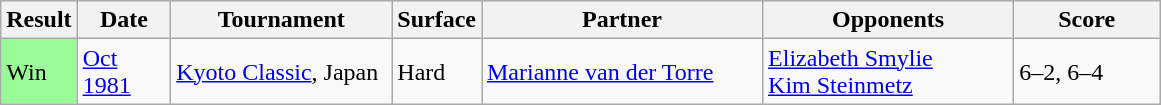<table class="sortable wikitable">
<tr>
<th>Result</th>
<th style="width:55px">Date</th>
<th style="width:140px">Tournament</th>
<th style="width:50px">Surface</th>
<th style="width:180px">Partner</th>
<th style="width:160px">Opponents</th>
<th style="width:90px" class="unsortable">Score</th>
</tr>
<tr>
<td style="background:#98fb98;">Win</td>
<td><a href='#'>Oct 1981</a></td>
<td><a href='#'>Kyoto Classic</a>, Japan</td>
<td>Hard</td>
<td> <a href='#'>Marianne van der Torre</a></td>
<td> <a href='#'>Elizabeth Smylie</a> <br>  <a href='#'>Kim Steinmetz</a></td>
<td>6–2, 6–4</td>
</tr>
</table>
